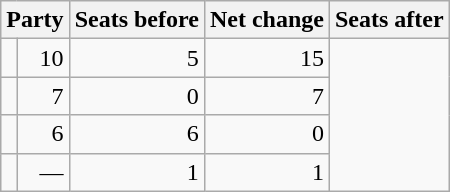<table class=wikitable style="text-align:right">
<tr>
<th colspan="2">Party</th>
<th>Seats before</th>
<th>Net change</th>
<th>Seats after</th>
</tr>
<tr>
<td></td>
<td>10</td>
<td> 5</td>
<td>15</td>
</tr>
<tr>
<td></td>
<td>7</td>
<td> 0</td>
<td>7</td>
</tr>
<tr>
<td></td>
<td>6</td>
<td> 6</td>
<td>0</td>
</tr>
<tr>
<td></td>
<td>—</td>
<td> 1</td>
<td>1</td>
</tr>
</table>
